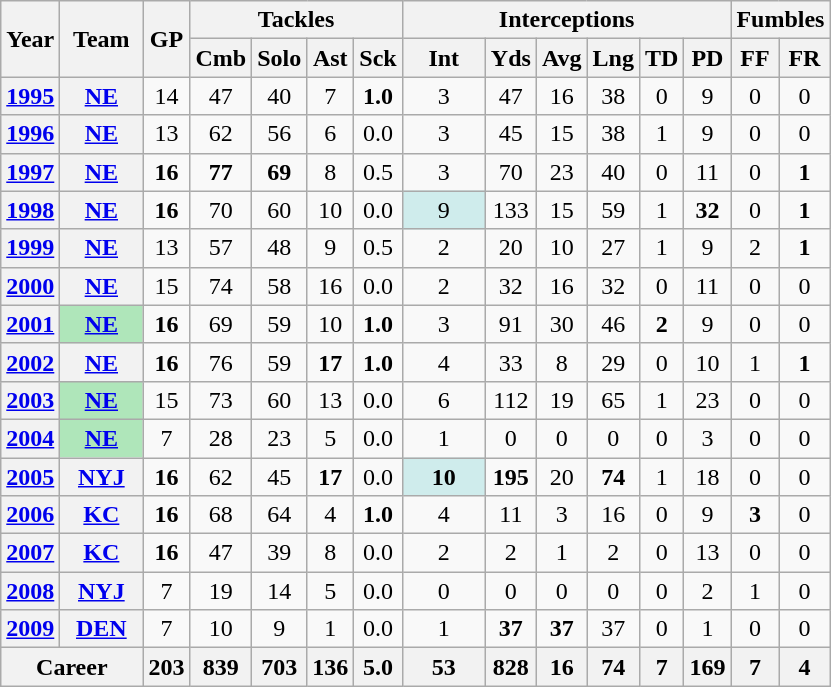<table class="wikitable" style="text-align:center;">
<tr>
<th rowspan="2">Year</th>
<th rowspan="2">Team</th>
<th rowspan="2">GP</th>
<th colspan="4">Tackles</th>
<th colspan="6">Interceptions</th>
<th colspan="2">Fumbles</th>
</tr>
<tr>
<th>Cmb</th>
<th>Solo</th>
<th>Ast</th>
<th>Sck</th>
<th>Int</th>
<th>Yds</th>
<th>Avg</th>
<th>Lng</th>
<th>TD</th>
<th>PD</th>
<th>FF</th>
<th>FR</th>
</tr>
<tr>
<th><a href='#'>1995</a></th>
<th><a href='#'>NE</a></th>
<td>14</td>
<td>47</td>
<td>40</td>
<td>7</td>
<td><strong>1.0 </strong></td>
<td>3</td>
<td>47</td>
<td>16</td>
<td>38</td>
<td>0</td>
<td>9</td>
<td>0</td>
<td>0</td>
</tr>
<tr>
<th><a href='#'>1996</a></th>
<th><a href='#'>NE</a></th>
<td>13</td>
<td>62</td>
<td>56</td>
<td>6</td>
<td>0.0</td>
<td>3</td>
<td>45</td>
<td>15</td>
<td>38</td>
<td>1</td>
<td>9</td>
<td>0</td>
<td>0</td>
</tr>
<tr>
<th><a href='#'>1997</a></th>
<th><a href='#'>NE</a></th>
<td><strong>16 </strong></td>
<td><strong>77 </strong></td>
<td><strong> 69 </strong></td>
<td>8</td>
<td>0.5</td>
<td>3</td>
<td>70</td>
<td>23</td>
<td>40</td>
<td>0</td>
<td>11</td>
<td>0</td>
<td><strong>1 </strong></td>
</tr>
<tr>
<th><a href='#'>1998</a></th>
<th><a href='#'>NE</a></th>
<td><strong> 16 </strong></td>
<td>70</td>
<td>60</td>
<td>10</td>
<td>0.0</td>
<td style="background:#cfecec; width:3em;">9</td>
<td>133</td>
<td>15</td>
<td>59</td>
<td>1</td>
<td><strong>32 </strong></td>
<td>0</td>
<td><strong>1 </strong></td>
</tr>
<tr>
<th><a href='#'>1999</a></th>
<th><a href='#'>NE</a></th>
<td>13</td>
<td>57</td>
<td>48</td>
<td>9</td>
<td>0.5</td>
<td>2</td>
<td>20</td>
<td>10</td>
<td>27</td>
<td>1</td>
<td>9</td>
<td>2</td>
<td><strong>1 </strong></td>
</tr>
<tr>
<th><a href='#'>2000</a></th>
<th><a href='#'>NE</a></th>
<td>15</td>
<td>74</td>
<td>58</td>
<td>16</td>
<td>0.0</td>
<td>2</td>
<td>32</td>
<td>16</td>
<td>32</td>
<td>0</td>
<td>11</td>
<td>0</td>
<td>0</td>
</tr>
<tr>
<th><a href='#'>2001</a></th>
<th style="background:#afe6ba; width:3em;"><a href='#'>NE</a></th>
<td><strong>16 </strong></td>
<td>69</td>
<td>59</td>
<td>10</td>
<td><strong> 1.0 </strong></td>
<td>3</td>
<td>91</td>
<td>30</td>
<td>46</td>
<td><strong>2 </strong></td>
<td>9</td>
<td>0</td>
<td>0</td>
</tr>
<tr>
<th><a href='#'>2002</a></th>
<th><a href='#'>NE</a></th>
<td><strong>16 </strong></td>
<td>76</td>
<td>59</td>
<td><strong>17 </strong></td>
<td><strong>1.0 </strong></td>
<td>4</td>
<td>33</td>
<td>8</td>
<td>29</td>
<td>0</td>
<td>10</td>
<td>1</td>
<td><strong>1 </strong></td>
</tr>
<tr>
<th><a href='#'>2003</a></th>
<th style="background:#afe6ba; width:3em;"><a href='#'>NE</a></th>
<td>15</td>
<td>73</td>
<td>60</td>
<td>13</td>
<td>0.0</td>
<td>6</td>
<td>112</td>
<td>19</td>
<td>65</td>
<td>1</td>
<td>23</td>
<td>0</td>
<td>0</td>
</tr>
<tr>
<th><a href='#'>2004</a></th>
<th style="background:#afe6ba; width:3em;"><a href='#'>NE</a></th>
<td>7</td>
<td>28</td>
<td>23</td>
<td>5</td>
<td>0.0</td>
<td>1</td>
<td>0</td>
<td>0</td>
<td>0</td>
<td>0</td>
<td>3</td>
<td>0</td>
<td>0</td>
</tr>
<tr>
<th><a href='#'>2005</a></th>
<th><a href='#'>NYJ</a></th>
<td><strong>16 </strong></td>
<td>62</td>
<td>45</td>
<td><strong>17 </strong></td>
<td>0.0</td>
<td style="background:#cfecec; width:3em;"><strong>10 </strong></td>
<td><strong>195 </strong></td>
<td>20</td>
<td><strong>74 </strong></td>
<td>1</td>
<td>18</td>
<td>0</td>
<td>0</td>
</tr>
<tr>
<th><a href='#'>2006</a></th>
<th><a href='#'>KC</a></th>
<td><strong>16 </strong></td>
<td>68</td>
<td>64</td>
<td>4</td>
<td><strong>1.0 </strong></td>
<td>4</td>
<td>11</td>
<td>3</td>
<td>16</td>
<td>0</td>
<td>9</td>
<td><strong>3 </strong></td>
<td>0</td>
</tr>
<tr>
<th><a href='#'>2007</a></th>
<th><a href='#'>KC</a></th>
<td><strong> 16 </strong></td>
<td>47</td>
<td>39</td>
<td>8</td>
<td>0.0</td>
<td>2</td>
<td>2</td>
<td>1</td>
<td>2</td>
<td>0</td>
<td>13</td>
<td>0</td>
<td>0</td>
</tr>
<tr>
<th><a href='#'>2008</a></th>
<th><a href='#'>NYJ</a></th>
<td>7</td>
<td>19</td>
<td>14</td>
<td>5</td>
<td>0.0</td>
<td>0</td>
<td>0</td>
<td>0</td>
<td>0</td>
<td>0</td>
<td>2</td>
<td>1</td>
<td>0</td>
</tr>
<tr>
<th><a href='#'>2009</a></th>
<th><a href='#'>DEN</a></th>
<td>7</td>
<td>10</td>
<td>9</td>
<td>1</td>
<td>0.0</td>
<td>1</td>
<td><strong>37 </strong></td>
<td><strong>37 </strong></td>
<td>37</td>
<td>0</td>
<td>1</td>
<td>0</td>
<td>0</td>
</tr>
<tr>
<th colspan="2">Career</th>
<th>203</th>
<th>839</th>
<th>703</th>
<th>136</th>
<th>5.0</th>
<th>53</th>
<th>828</th>
<th>16</th>
<th>74</th>
<th>7</th>
<th>169</th>
<th>7</th>
<th>4</th>
</tr>
</table>
